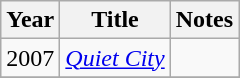<table class="wikitable">
<tr>
<th>Year</th>
<th>Title</th>
<th>Notes</th>
</tr>
<tr>
<td>2007</td>
<td><em><a href='#'>Quiet City</a></em></td>
<td></td>
</tr>
<tr>
</tr>
</table>
